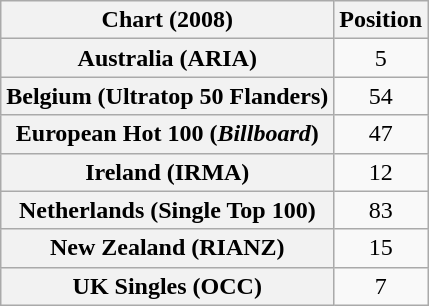<table class="wikitable sortable plainrowheaders" style="text-align:center">
<tr>
<th scope="col">Chart (2008)</th>
<th scope="col">Position</th>
</tr>
<tr>
<th scope="row">Australia (ARIA)</th>
<td>5</td>
</tr>
<tr>
<th scope="row">Belgium (Ultratop 50 Flanders)</th>
<td>54</td>
</tr>
<tr>
<th scope="row">European Hot 100 (<em>Billboard</em>)</th>
<td>47</td>
</tr>
<tr>
<th scope="row">Ireland (IRMA)</th>
<td>12</td>
</tr>
<tr>
<th scope="row">Netherlands (Single Top 100)</th>
<td>83</td>
</tr>
<tr>
<th scope="row">New Zealand (RIANZ)</th>
<td>15</td>
</tr>
<tr>
<th scope="row">UK Singles (OCC)</th>
<td>7</td>
</tr>
</table>
